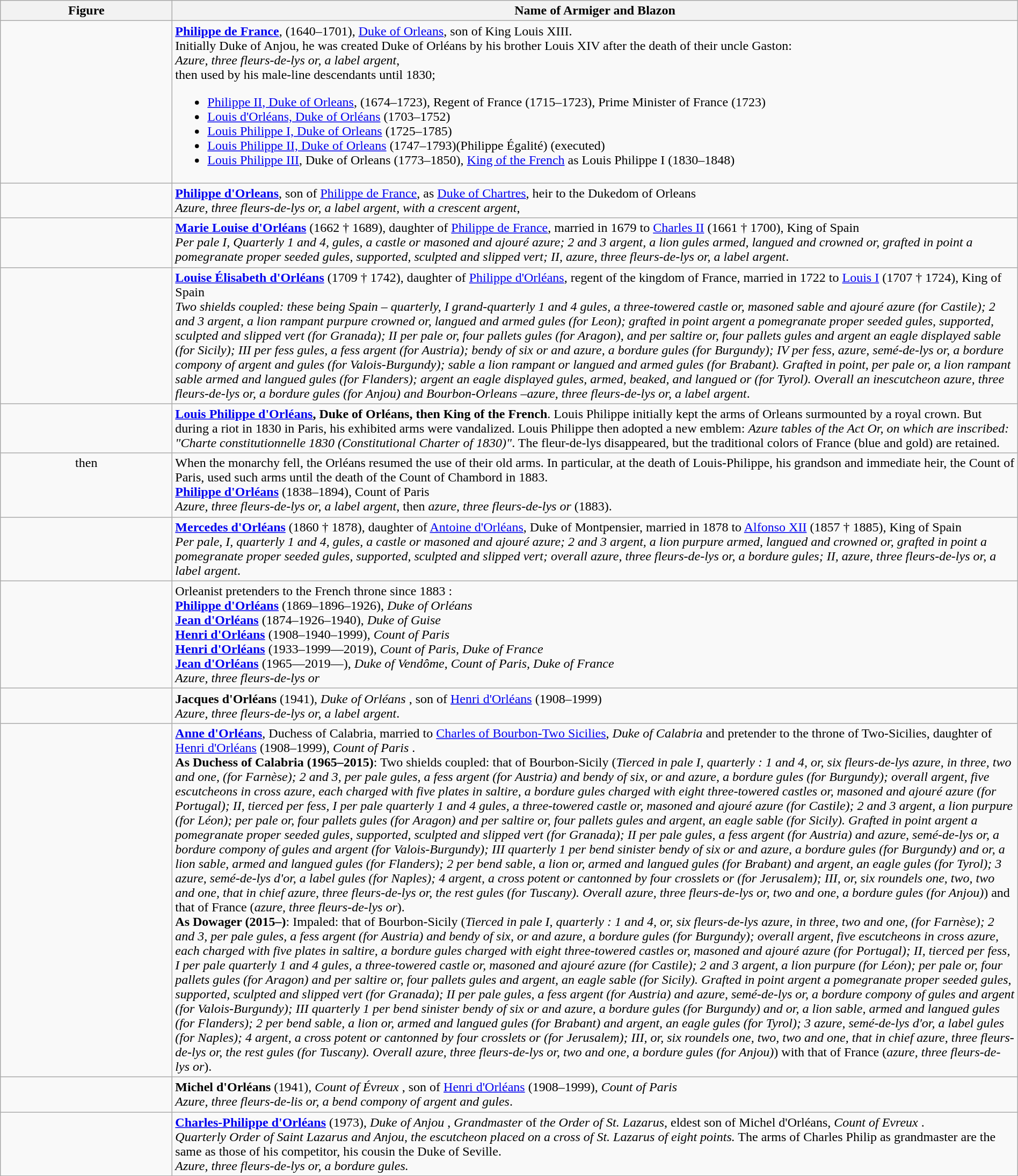<table class=wikitable width="100%">
<tr valign=top align=center>
<th width="206">Figure</th>
<th>Name of Armiger and Blazon</th>
</tr>
<tr valign=top>
<td align=center></td>
<td><strong><a href='#'>Philippe de France</a></strong>, (1640–1701), <a href='#'>Duke of Orleans</a>, son of King Louis XIII.<br>Initially Duke of Anjou, he was created Duke of Orléans by his brother Louis XIV after the death of their uncle Gaston:<br><em>Azure, three fleurs-de-lys or, a label argent</em>,<br>then used by his male-line descendants until 1830;<ul><li><a href='#'>Philippe II, Duke of Orleans</a>, (1674–1723), Regent of France (1715–1723), Prime Minister of France (1723)</li><li><a href='#'>Louis d'Orléans, Duke of Orléans</a> (1703–1752)</li><li><a href='#'>Louis Philippe I, Duke of Orleans</a> (1725–1785)</li><li><a href='#'>Louis Philippe II, Duke of Orleans</a> (1747–1793)(Philippe Égalité) (executed)</li><li><a href='#'>Louis Philippe III</a>, Duke of Orleans (1773–1850), <a href='#'>King of the French</a> as Louis Philippe I (1830–1848)</li></ul></td>
</tr>
<tr valign=top>
<td align=center></td>
<td><strong><a href='#'>Philippe d'Orleans</a></strong>, son of <a href='#'>Philippe de France</a>, as <a href='#'>Duke of Chartres</a>, heir to the Dukedom of Orleans<br><em>Azure, three fleurs-de-lys or, a label argent, with a crescent argent</em>,</td>
</tr>
<tr valign=top>
<td align=center></td>
<td><strong><a href='#'>Marie Louise d'Orléans</a></strong> (1662 † 1689), daughter of <a href='#'>Philippe de France</a>, married in 1679 to <a href='#'>Charles II</a> (1661 † 1700), King of Spain<br><em>Per pale I, Quarterly 1 and 4, gules, a castle or masoned and ajouré azure; 2 and 3 argent, a lion gules armed, langued and crowned or, grafted in point a pomegranate proper seeded gules, supported, sculpted and slipped vert; II, azure, three fleurs-de-lys or, a label argent</em>.</td>
</tr>
<tr valign=top>
<td align=center></td>
<td><strong><a href='#'>Louise Élisabeth d'Orléans</a></strong> (1709 † 1742), daughter of <a href='#'>Philippe d'Orléans</a>, regent of the kingdom of France, married in 1722 to <a href='#'>Louis I</a> (1707 † 1724), King of Spain<br><em>Two shields coupled: these being Spain – quarterly, I grand-quarterly 1 and 4 gules, a three-towered castle or, masoned sable and ajouré azure (for Castile); 2 and 3 argent, a lion rampant purpure crowned or, langued and armed gules (for Leon); grafted in point argent a pomegranate proper seeded gules, supported, sculpted and slipped vert (for Granada); II per pale or, four pallets gules (for Aragon), and per saltire or, four pallets gules and argent an eagle displayed sable (for Sicily); III per fess gules, a fess argent (for Austria); bendy of six or and azure, a bordure gules (for Burgundy); IV per fess, azure, semé-de-lys or, a bordure compony of argent and gules (for Valois-Burgundy); sable a lion rampant or langued and armed gules (for Brabant). Grafted in point, per pale or, a lion rampant sable armed and langued gules (for Flanders); argent an eagle displayed gules, armed, beaked, and langued or (for Tyrol). Overall an inescutcheon azure, three fleurs-de-lys or, a bordure gules (for Anjou) and Bourbon-Orleans –azure, three fleurs-de-lys or, a label argent</em>.</td>
</tr>
<tr valign=top>
<td align=center> </td>
<td><strong><a href='#'>Louis Philippe d'Orléans</a>, Duke of Orléans, then King of the French</strong>. Louis Philippe initially kept the arms of Orleans surmounted by a royal crown. But during a riot in 1830 in Paris, his exhibited arms were vandalized. Louis Philippe then adopted a new emblem: <em>Azure tables of the Act Or, on which are inscribed: "Charte constitutionnelle 1830 (Constitutional Charter of 1830)"</em>. The fleur-de-lys disappeared, but the traditional colors of France (blue and gold) are retained.</td>
</tr>
<tr valign=top>
<td align=center> then </td>
<td>When the monarchy fell, the Orléans resumed the use of their old arms. In particular, at the death of Louis-Philippe, his grandson and immediate heir, the Count of Paris, used such arms until the death of the Count of Chambord in 1883.<br><strong> <a href='#'>Philippe d'Orléans</a></strong> (1838–1894), Count of Paris<br><em>Azure, three fleurs-de-lys or, a label argent</em>, then <em>azure, three fleurs-de-lys or</em> (1883).</td>
</tr>
<tr valign=top>
<td align=center></td>
<td><strong><a href='#'>Mercedes d'Orléans</a></strong> (1860 † 1878), daughter of <a href='#'>Antoine d'Orléans</a>, Duke of Montpensier, married in 1878 to <a href='#'>Alfonso XII</a> (1857 † 1885), King of Spain<br><em>Per pale, I, quarterly 1 and 4, gules, a castle or masoned and ajouré azure; 2 and 3 argent, a lion purpure armed, langued and crowned or, grafted in point a pomegranate proper seeded gules, supported, sculpted and slipped vert; overall azure, three fleurs-de-lys or, a bordure gules; II, azure, three fleurs-de-lys or, a label argent</em>.</td>
</tr>
<tr valign=top>
<td align=center></td>
<td>Orleanist pretenders to the French throne since 1883 :<br><strong><a href='#'>Philippe d'Orléans</a></strong> (1869–1896–1926), <em>Duke of Orléans </em><br><strong><a href='#'>Jean d'Orléans</a></strong> (1874–1926–1940), <em> Duke of Guise </em><br><strong><a href='#'>Henri d'Orléans</a></strong> (1908–1940–1999), <em> Count of Paris </em><br><strong><a href='#'>Henri d'Orléans</a></strong> (1933–1999—2019), <em> Count of Paris, Duke of France </em><br><strong><a href='#'>Jean d'Orléans</a></strong> (1965—2019—), <em> Duke of Vendôme</em>, <em>Count of Paris, Duke of France</em><br><em>Azure, three fleurs-de-lys or</em></td>
</tr>
<tr valign="top">
<td align="center"></td>
<td><strong>Jacques d'Orléans</strong> (1941), <em> Duke of Orléans </em>, son of <a href='#'>Henri d'Orléans</a> (1908–1999)<br><em>Azure, three fleurs-de-lys or, a label argent</em>.</td>
</tr>
<tr valign=top>
<td align=center> </td>
<td><strong><a href='#'>Anne d'Orléans</a></strong>, Duchess of Calabria, married to <a href='#'>Charles of Bourbon-Two Sicilies</a>, <em> Duke of Calabria </em> and pretender to the throne of Two-Sicilies, daughter of <a href='#'>Henri d'Orléans</a> (1908–1999), <em> Count of Paris </em>.<br><strong>As Duchess of Calabria (1965–2015)</strong>: Two shields coupled: that of Bourbon-Sicily (<em>Tierced in pale I, quarterly : 1 and 4, or, six fleurs-de-lys azure, in three, two and one, (for Farnèse); 2 and 3, per pale gules, a fess argent (for Austria) and bendy of six, or and azure, a bordure gules (for Burgundy); overall argent, five escutcheons in cross azure, each charged with five plates in saltire, a bordure gules charged with eight three-towered castles or, masoned and ajouré azure (for Portugal); II, tierced per fess, I per pale quarterly 1 and 4 gules, a three-towered castle or, masoned and ajouré azure (for Castile); 2 and 3 argent, a lion purpure (for Léon); per pale or, four pallets gules (for Aragon) and per saltire or, four pallets gules and argent, an eagle sable (for Sicily). Grafted in point argent a pomegranate proper seeded gules, supported, sculpted and slipped vert (for Granada); II per pale gules, a fess argent (for Austria) and azure, semé-de-lys or, a bordure compony of gules and argent (for Valois-Burgundy); III quarterly 1 per bend sinister bendy of six or and azure, a bordure gules (for Burgundy) and or, a lion sable, armed and langued gules (for Flanders); 2 per bend sable, a lion or, armed and langued gules (for Brabant) and argent, an eagle gules (for Tyrol); 3 azure, semé-de-lys d'or, a label gules (for Naples); 4 argent, a cross potent or cantonned by four crosslets or (for Jerusalem); III, or, six roundels one, two, two and one, that in chief azure, three fleurs-de-lys or, the rest gules (for Tuscany). Overall azure, three fleurs-de-lys or, two and one, a bordure gules (for Anjou)</em>) and that of France (<em>azure, three fleurs-de-lys or</em>).<br><strong>As Dowager (2015–)</strong>: Impaled: that of Bourbon-Sicily (<em>Tierced in pale I, quarterly : 1 and 4, or, six fleurs-de-lys azure, in three, two and one, (for Farnèse); 2 and 3, per pale gules, a fess argent (for Austria) and bendy of six, or and azure, a bordure gules (for Burgundy); overall argent, five escutcheons in cross azure, each charged with five plates in saltire, a bordure gules charged with eight three-towered castles or, masoned and ajouré azure (for Portugal); II, tierced per fess, I per pale quarterly 1 and 4 gules, a three-towered castle or, masoned and ajouré azure (for Castile); 2 and 3 argent, a lion purpure (for Léon); per pale or, four pallets gules (for Aragon) and per saltire or, four pallets gules and argent, an eagle sable (for Sicily). Grafted in point argent a pomegranate proper seeded gules, supported, sculpted and slipped vert (for Granada); II per pale gules, a fess argent (for Austria) and azure, semé-de-lys or, a bordure compony of gules and argent (for Valois-Burgundy); III quarterly 1 per bend sinister bendy of six or and azure, a bordure gules (for Burgundy) and or, a lion sable, armed and langued gules (for Flanders); 2 per bend sable, a lion or, armed and langued gules (for Brabant) and argent, an eagle gules (for Tyrol); 3 azure, semé-de-lys d'or, a label gules (for Naples); 4 argent, a cross potent or cantonned by four crosslets or (for Jerusalem); III, or, six roundels one, two, two and one, that in chief azure, three fleurs-de-lys or, the rest gules (for Tuscany). Overall azure, three fleurs-de-lys or, two and one, a bordure gules (for Anjou)</em>) with that of France (<em>azure, three fleurs-de-lys or</em>).</td>
</tr>
<tr valign=top>
<td align=center></td>
<td><strong>Michel d'Orléans</strong> (1941), <em> Count of Évreux </em>, son of <a href='#'>Henri d'Orléans</a> (1908–1999), <em> Count of Paris </em><br><em>Azure, three fleurs-de-lis or, a bend compony of argent and gules</em>.</td>
</tr>
<tr valign=top>
<td align=center> </td>
<td><strong><a href='#'>Charles-Philippe d'Orléans</a></strong> (1973), <em> Duke of Anjou </em>, <em> Grandmaster </em> of <em>the Order of St. Lazarus</em>, eldest son of Michel d'Orléans, <em> Count of Evreux </em>.<br><em>Quarterly Order of Saint Lazarus and Anjou, the escutcheon placed on a cross of St. Lazarus of eight points.</em> The arms of Charles Philip as grandmaster are the same as those of his competitor, his cousin the Duke of Seville.<br><em>Azure, three fleurs-de-lys or, a bordure gules.</em></td>
</tr>
</table>
